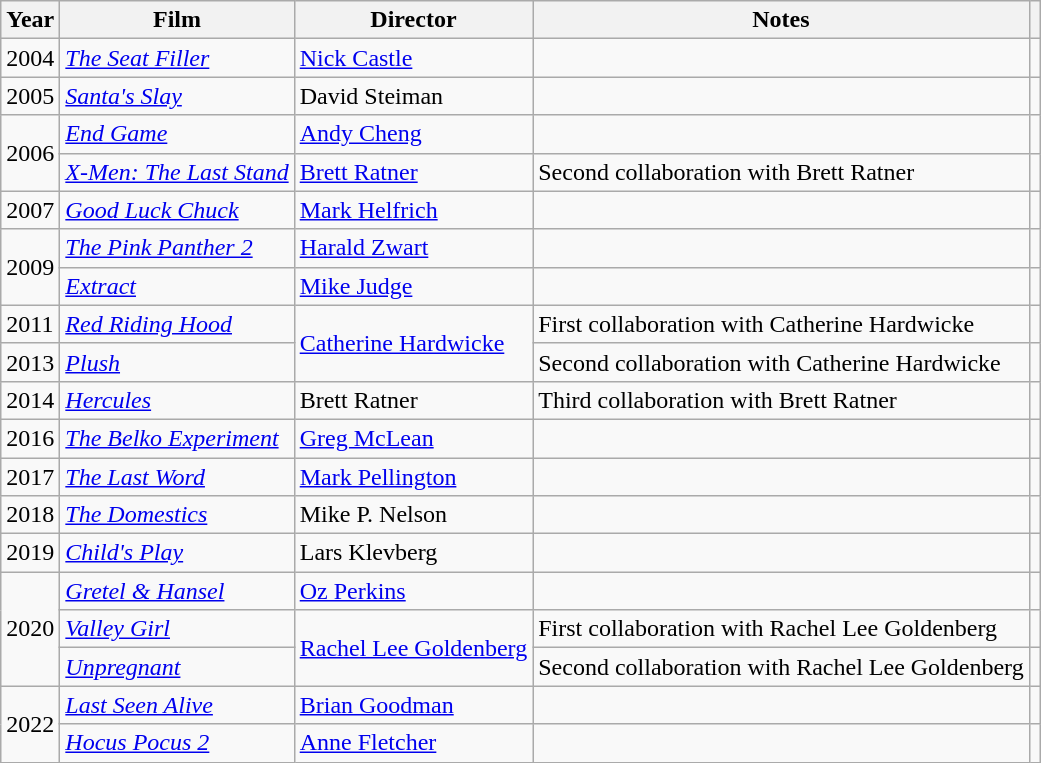<table class="wikitable">
<tr>
<th>Year</th>
<th>Film</th>
<th>Director</th>
<th>Notes</th>
<th></th>
</tr>
<tr>
<td>2004</td>
<td><em><a href='#'>The Seat Filler</a></em></td>
<td><a href='#'>Nick Castle</a></td>
<td></td>
<td></td>
</tr>
<tr>
<td>2005</td>
<td><em><a href='#'>Santa's Slay</a></em></td>
<td>David Steiman</td>
<td></td>
<td></td>
</tr>
<tr>
<td rowspan=2>2006</td>
<td><em><a href='#'>End Game</a></em></td>
<td><a href='#'>Andy Cheng</a></td>
<td></td>
<td></td>
</tr>
<tr>
<td><em><a href='#'>X-Men: The Last Stand</a></em></td>
<td><a href='#'>Brett Ratner</a></td>
<td>Second collaboration with Brett Ratner</td>
<td></td>
</tr>
<tr>
<td>2007</td>
<td><em><a href='#'>Good Luck Chuck</a></em></td>
<td><a href='#'>Mark Helfrich</a></td>
<td></td>
<td></td>
</tr>
<tr>
<td rowspan=2>2009</td>
<td><em><a href='#'>The Pink Panther 2</a></em></td>
<td><a href='#'>Harald Zwart</a></td>
<td></td>
<td></td>
</tr>
<tr>
<td><em><a href='#'>Extract</a></em></td>
<td><a href='#'>Mike Judge</a></td>
<td></td>
<td></td>
</tr>
<tr>
<td>2011</td>
<td><em><a href='#'>Red Riding Hood</a></em></td>
<td rowspan=2><a href='#'>Catherine Hardwicke</a></td>
<td>First collaboration with Catherine Hardwicke</td>
<td></td>
</tr>
<tr>
<td>2013</td>
<td><em><a href='#'>Plush</a></em></td>
<td>Second collaboration with Catherine Hardwicke</td>
<td></td>
</tr>
<tr>
<td>2014</td>
<td><em><a href='#'>Hercules</a></em></td>
<td>Brett Ratner</td>
<td>Third collaboration with Brett Ratner</td>
<td></td>
</tr>
<tr>
<td>2016</td>
<td><em><a href='#'>The Belko Experiment</a></em></td>
<td><a href='#'>Greg McLean</a></td>
<td></td>
<td></td>
</tr>
<tr>
<td>2017</td>
<td><em><a href='#'>The Last Word</a></em></td>
<td><a href='#'>Mark Pellington</a></td>
<td></td>
<td></td>
</tr>
<tr>
<td>2018</td>
<td><em><a href='#'>The Domestics</a></em></td>
<td>Mike P. Nelson</td>
<td></td>
<td></td>
</tr>
<tr>
<td>2019</td>
<td><em><a href='#'>Child's Play</a></em></td>
<td>Lars Klevberg</td>
<td></td>
<td></td>
</tr>
<tr>
<td rowspan=3>2020</td>
<td><em><a href='#'>Gretel & Hansel</a></em></td>
<td><a href='#'>Oz Perkins</a></td>
<td></td>
<td></td>
</tr>
<tr>
<td><em><a href='#'>Valley Girl</a></em></td>
<td rowspan=2><a href='#'>Rachel Lee Goldenberg</a></td>
<td>First collaboration with Rachel Lee Goldenberg</td>
<td></td>
</tr>
<tr>
<td><em><a href='#'>Unpregnant</a></em></td>
<td>Second collaboration with Rachel Lee Goldenberg</td>
<td></td>
</tr>
<tr>
<td rowspan=2>2022</td>
<td><em><a href='#'>Last Seen Alive</a></em></td>
<td><a href='#'>Brian Goodman</a></td>
<td></td>
<td></td>
</tr>
<tr>
<td><em><a href='#'>Hocus Pocus 2</a></em></td>
<td><a href='#'>Anne Fletcher</a></td>
<td></td>
<td></td>
</tr>
</table>
